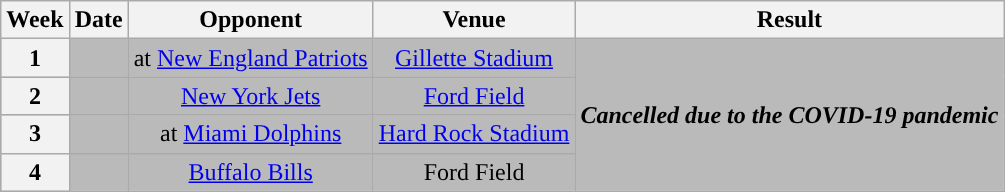<table class="wikitable" style="text-align:center">
<tr>
<th>Week</th>
<th>Date</th>
<th>Opponent</th>
<th>Venue</th>
<th>Result</th>
</tr>
<tr style="background:#bababa">
<th>1</th>
<td></td>
<td>at <a href='#'>New England Patriots</a></td>
<td><a href='#'>Gillette Stadium</a></td>
<td rowspan=4><strong><em>Cancelled due to the COVID-19 pandemic</em></strong></td>
</tr>
<tr style="background:#bababa">
<th>2</th>
<td></td>
<td><a href='#'>New York Jets</a></td>
<td><a href='#'>Ford Field</a></td>
</tr>
<tr style="background:#bababa">
<th>3</th>
<td></td>
<td>at <a href='#'>Miami Dolphins</a></td>
<td><a href='#'>Hard Rock Stadium</a></td>
</tr>
<tr style="background:#bababa">
<th>4</th>
<td></td>
<td><a href='#'>Buffalo Bills</a></td>
<td>Ford Field</td>
</tr>
</table>
